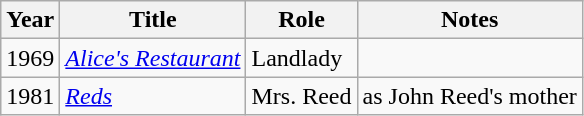<table class="wikitable">
<tr>
<th>Year</th>
<th>Title</th>
<th>Role</th>
<th>Notes</th>
</tr>
<tr>
<td>1969</td>
<td><em><a href='#'>Alice's Restaurant</a></em></td>
<td>Landlady</td>
<td></td>
</tr>
<tr>
<td>1981</td>
<td><em><a href='#'>Reds</a></em></td>
<td>Mrs. Reed</td>
<td>as John Reed's mother</td>
</tr>
</table>
